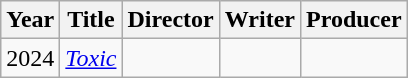<table class="wikitable">
<tr>
<th>Year</th>
<th>Title</th>
<th>Director</th>
<th>Writer</th>
<th>Producer</th>
</tr>
<tr>
<td>2024</td>
<td><em><a href='#'>Toxic</a></em></td>
<td></td>
<td></td>
<td></td>
</tr>
</table>
